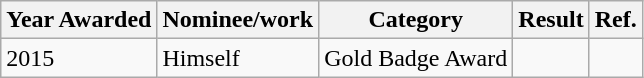<table class="wikitable">
<tr>
<th>Year Awarded</th>
<th>Nominee/work</th>
<th>Category</th>
<th>Result</th>
<th>Ref.</th>
</tr>
<tr>
<td>2015</td>
<td>Himself</td>
<td>Gold Badge Award</td>
<td></td>
<td></td>
</tr>
</table>
